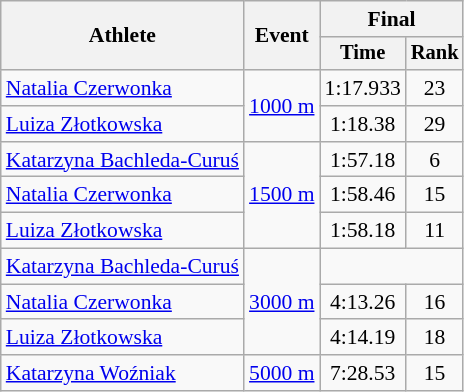<table class="wikitable" style="font-size:90%">
<tr>
<th rowspan=2>Athlete</th>
<th rowspan=2>Event</th>
<th colspan=2>Final</th>
</tr>
<tr style="font-size:95%">
<th>Time</th>
<th>Rank</th>
</tr>
<tr align=center>
<td align=left><a href='#'>Natalia Czerwonka</a></td>
<td align=left rowspan=2><a href='#'>1000 m</a></td>
<td>1:17.933</td>
<td>23</td>
</tr>
<tr align=center>
<td align=left><a href='#'>Luiza Złotkowska</a></td>
<td>1:18.38</td>
<td>29</td>
</tr>
<tr align=center>
<td align=left><a href='#'>Katarzyna Bachleda-Curuś</a></td>
<td align=left rowspan=3><a href='#'>1500 m</a></td>
<td>1:57.18</td>
<td>6</td>
</tr>
<tr align=center>
<td align=left><a href='#'>Natalia Czerwonka</a></td>
<td>1:58.46</td>
<td>15</td>
</tr>
<tr align=center>
<td align=left><a href='#'>Luiza Złotkowska</a></td>
<td>1:58.18</td>
<td>11</td>
</tr>
<tr align=center>
<td align=left><a href='#'>Katarzyna Bachleda-Curuś</a></td>
<td align=left rowspan=3><a href='#'>3000 m</a></td>
<td colspan=2></td>
</tr>
<tr align=center>
<td align=left><a href='#'>Natalia Czerwonka</a></td>
<td>4:13.26</td>
<td>16</td>
</tr>
<tr align=center>
<td align=left><a href='#'>Luiza Złotkowska</a></td>
<td>4:14.19</td>
<td>18</td>
</tr>
<tr align=center>
<td align=left><a href='#'>Katarzyna Woźniak</a></td>
<td align=left><a href='#'>5000 m</a></td>
<td>7:28.53</td>
<td>15</td>
</tr>
</table>
